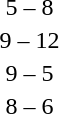<table style="text-align:center">
<tr>
<th width=200></th>
<th width=100></th>
<th width=200></th>
</tr>
<tr>
<td align=right></td>
<td>5 – 8</td>
<td align=left><strong></strong></td>
</tr>
<tr>
<td align=right></td>
<td>9 – 12</td>
<td align=left><strong></strong></td>
</tr>
<tr>
<td align=right><strong></strong></td>
<td>9 – 5</td>
<td align=left></td>
</tr>
<tr>
<td align=right><strong></strong></td>
<td>8 – 6</td>
<td align=left></td>
</tr>
</table>
